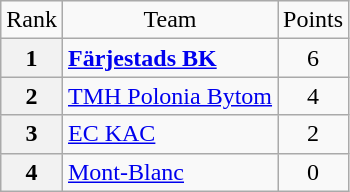<table class="wikitable" style="text-align: center;">
<tr>
<td>Rank</td>
<td>Team</td>
<td>Points</td>
</tr>
<tr>
<th>1</th>
<td style="text-align: left;"> <strong><a href='#'>Färjestads BK</a></strong></td>
<td>6</td>
</tr>
<tr>
<th>2</th>
<td style="text-align: left;"> <a href='#'>TMH Polonia Bytom</a></td>
<td>4</td>
</tr>
<tr>
<th>3</th>
<td style="text-align: left;"> <a href='#'>EC KAC</a></td>
<td>2</td>
</tr>
<tr>
<th>4</th>
<td style="text-align: left;"> <a href='#'>Mont-Blanc</a></td>
<td>0</td>
</tr>
</table>
